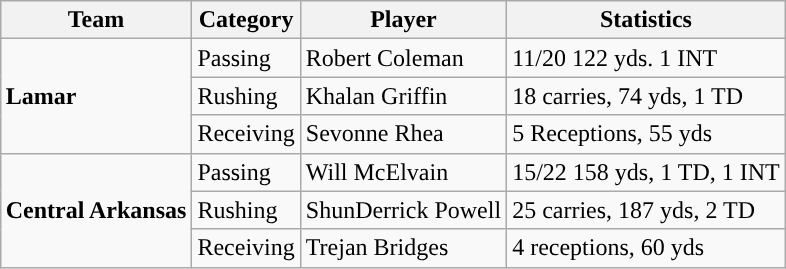<table class="wikitable" style="float: right;">
<tr>
<th>Team</th>
<th>Category</th>
<th>Player</th>
<th>Statistics</th>
</tr>
<tr>
<td rowspan=3><strong>Lamar</strong></td>
<td>Passing</td>
<td>Robert Coleman</td>
<td>11/20 122 yds. 1 INT</td>
</tr>
<tr>
<td>Rushing</td>
<td>Khalan Griffin</td>
<td>18 carries, 74 yds, 1 TD</td>
</tr>
<tr>
<td>Receiving</td>
<td>Sevonne Rhea</td>
<td>5 Receptions, 55 yds</td>
</tr>
<tr>
<td rowspan=3><strong>Central Arkansas</strong></td>
<td>Passing</td>
<td>Will McElvain</td>
<td>15/22 158 yds, 1 TD, 1 INT</td>
</tr>
<tr>
<td>Rushing</td>
<td>ShunDerrick Powell</td>
<td>25 carries, 187 yds, 2 TD</td>
</tr>
<tr>
<td>Receiving</td>
<td>Trejan Bridges</td>
<td>4 receptions, 60 yds</td>
</tr>
</table>
